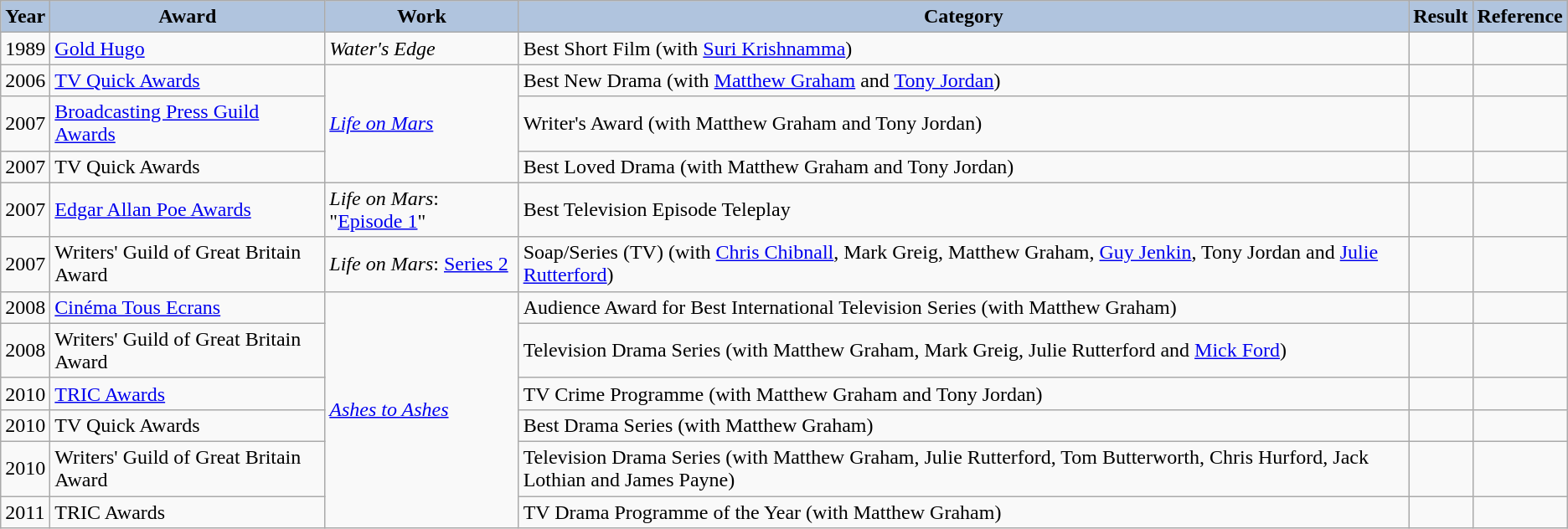<table class="wikitable" style="font-size:100%">
<tr style="text-align:center;">
<th style="background:#B0C4DE;">Year</th>
<th style="background:#B0C4DE;">Award</th>
<th style="background:#B0C4DE;">Work</th>
<th style="background:#B0C4DE;">Category</th>
<th style="background:#B0C4DE;">Result</th>
<th style="background:#B0C4DE;">Reference</th>
</tr>
<tr>
<td>1989</td>
<td><a href='#'>Gold Hugo</a></td>
<td><em>Water's Edge</em></td>
<td>Best Short Film (with <a href='#'>Suri Krishnamma</a>)</td>
<td></td>
<td></td>
</tr>
<tr>
<td>2006</td>
<td><a href='#'>TV Quick Awards</a></td>
<td rowspan="3"><em><a href='#'>Life on Mars</a></em></td>
<td>Best New Drama (with <a href='#'>Matthew Graham</a> and <a href='#'>Tony Jordan</a>)</td>
<td></td>
<td></td>
</tr>
<tr>
<td>2007</td>
<td><a href='#'>Broadcasting Press Guild Awards</a></td>
<td>Writer's Award (with Matthew Graham and Tony Jordan)</td>
<td></td>
<td></td>
</tr>
<tr>
<td>2007</td>
<td>TV Quick Awards</td>
<td>Best Loved Drama (with Matthew Graham and Tony Jordan)</td>
<td></td>
<td></td>
</tr>
<tr>
<td>2007</td>
<td><a href='#'>Edgar Allan Poe Awards</a></td>
<td><em>Life on Mars</em>: "<a href='#'>Episode 1</a>"</td>
<td>Best Television Episode Teleplay</td>
<td></td>
<td></td>
</tr>
<tr>
<td>2007</td>
<td>Writers' Guild of Great Britain Award</td>
<td><em>Life on Mars</em>: <a href='#'>Series 2</a></td>
<td>Soap/Series (TV) (with <a href='#'>Chris Chibnall</a>, Mark Greig, Matthew Graham, <a href='#'>Guy Jenkin</a>, Tony Jordan and <a href='#'>Julie Rutterford</a>)</td>
<td></td>
<td></td>
</tr>
<tr>
<td>2008</td>
<td><a href='#'>Cinéma Tous Ecrans</a></td>
<td rowspan="6"><em><a href='#'>Ashes to Ashes</a></em></td>
<td>Audience Award for Best International Television Series (with Matthew Graham)</td>
<td></td>
<td></td>
</tr>
<tr>
<td>2008</td>
<td>Writers' Guild of Great Britain Award</td>
<td>Television Drama Series (with Matthew Graham, Mark Greig, Julie Rutterford and <a href='#'>Mick Ford</a>)</td>
<td></td>
<td></td>
</tr>
<tr>
<td>2010</td>
<td><a href='#'>TRIC Awards</a></td>
<td>TV Crime Programme (with Matthew Graham and Tony Jordan)</td>
<td></td>
<td></td>
</tr>
<tr>
<td>2010</td>
<td>TV Quick Awards</td>
<td>Best Drama Series (with Matthew Graham)</td>
<td></td>
<td></td>
</tr>
<tr>
<td>2010</td>
<td>Writers' Guild of Great Britain Award</td>
<td>Television Drama Series (with Matthew Graham, Julie Rutterford, Tom Butterworth, Chris Hurford, Jack Lothian and James Payne)</td>
<td></td>
<td></td>
</tr>
<tr>
<td>2011</td>
<td>TRIC Awards</td>
<td>TV Drama Programme of the Year (with Matthew Graham)</td>
<td></td>
<td></td>
</tr>
</table>
